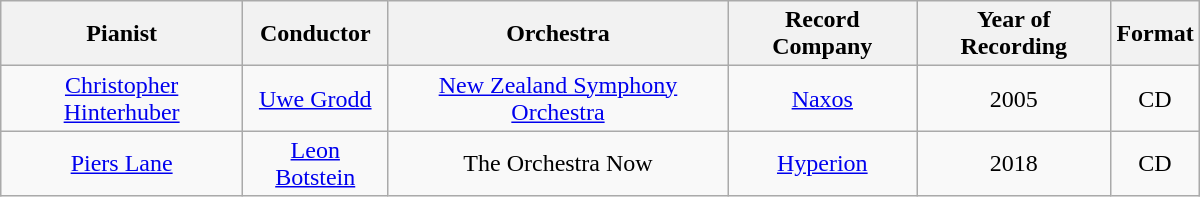<table class="wikitable" width="800px">
<tr>
<th align="center">Pianist</th>
<th align="center">Conductor</th>
<th align="center">Orchestra</th>
<th align="center">Record Company</th>
<th align="center">Year of Recording</th>
<th align="center">Format</th>
</tr>
<tr>
<td align="center"><a href='#'>Christopher Hinterhuber</a></td>
<td align="center"><a href='#'>Uwe Grodd</a></td>
<td align="center"><a href='#'>New Zealand Symphony Orchestra</a></td>
<td align="center"><a href='#'>Naxos</a></td>
<td align="center">2005</td>
<td align="center">CD</td>
</tr>
<tr>
<td align="center"><a href='#'>Piers Lane</a></td>
<td align="center"><a href='#'>Leon Botstein</a></td>
<td align="center">The Orchestra Now</td>
<td align="center"><a href='#'>Hyperion</a></td>
<td align="center">2018</td>
<td align="center">CD</td>
</tr>
</table>
